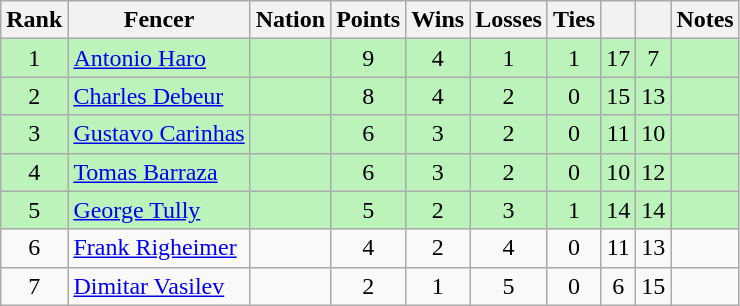<table class="wikitable sortable" style="text-align: center;">
<tr>
<th>Rank</th>
<th>Fencer</th>
<th>Nation</th>
<th>Points</th>
<th>Wins</th>
<th>Losses</th>
<th>Ties</th>
<th></th>
<th></th>
<th>Notes</th>
</tr>
<tr style="background:#bbf3bb;">
<td>1</td>
<td align=left><a href='#'>Antonio Haro</a></td>
<td align=left></td>
<td>9</td>
<td>4</td>
<td>1</td>
<td>1</td>
<td>17</td>
<td>7</td>
<td></td>
</tr>
<tr style="background:#bbf3bb;">
<td>2</td>
<td align=left><a href='#'>Charles Debeur</a></td>
<td align=left></td>
<td>8</td>
<td>4</td>
<td>2</td>
<td>0</td>
<td>15</td>
<td>13</td>
<td></td>
</tr>
<tr style="background:#bbf3bb;">
<td>3</td>
<td align=left><a href='#'>Gustavo Carinhas</a></td>
<td align=left></td>
<td>6</td>
<td>3</td>
<td>2</td>
<td>0</td>
<td>11</td>
<td>10</td>
<td></td>
</tr>
<tr style="background:#bbf3bb;">
<td>4</td>
<td align=left><a href='#'>Tomas Barraza</a></td>
<td align=left></td>
<td>6</td>
<td>3</td>
<td>2</td>
<td>0</td>
<td>10</td>
<td>12</td>
<td></td>
</tr>
<tr style="background:#bbf3bb;">
<td>5</td>
<td align=left><a href='#'>George Tully</a></td>
<td align=left></td>
<td>5</td>
<td>2</td>
<td>3</td>
<td>1</td>
<td>14</td>
<td>14</td>
<td></td>
</tr>
<tr>
<td>6</td>
<td align=left><a href='#'>Frank Righeimer</a></td>
<td align=left></td>
<td>4</td>
<td>2</td>
<td>4</td>
<td>0</td>
<td>11</td>
<td>13</td>
<td></td>
</tr>
<tr>
<td>7</td>
<td align=left><a href='#'>Dimitar Vasilev</a></td>
<td align=left></td>
<td>2</td>
<td>1</td>
<td>5</td>
<td>0</td>
<td>6</td>
<td>15</td>
<td></td>
</tr>
</table>
